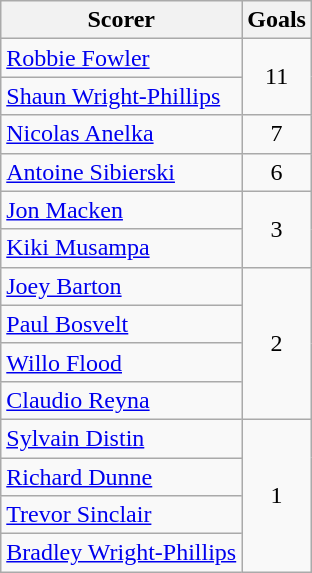<table class="wikitable">
<tr>
<th>Scorer</th>
<th>Goals</th>
</tr>
<tr>
<td> <a href='#'>Robbie Fowler</a></td>
<td rowspan="2" align=center>11</td>
</tr>
<tr>
<td> <a href='#'>Shaun Wright-Phillips</a></td>
</tr>
<tr>
<td> <a href='#'>Nicolas Anelka</a></td>
<td align=center>7</td>
</tr>
<tr>
<td> <a href='#'>Antoine Sibierski</a></td>
<td align=center>6</td>
</tr>
<tr>
<td> <a href='#'>Jon Macken</a></td>
<td rowspan="2" align=center>3</td>
</tr>
<tr>
<td> <a href='#'>Kiki Musampa</a></td>
</tr>
<tr>
<td> <a href='#'>Joey Barton</a></td>
<td rowspan="4" align=center>2</td>
</tr>
<tr>
<td> <a href='#'>Paul Bosvelt</a></td>
</tr>
<tr>
<td> <a href='#'>Willo Flood</a></td>
</tr>
<tr>
<td> <a href='#'>Claudio Reyna</a></td>
</tr>
<tr>
<td> <a href='#'>Sylvain Distin</a></td>
<td rowspan="4" align=center>1</td>
</tr>
<tr>
<td> <a href='#'>Richard Dunne</a></td>
</tr>
<tr>
<td> <a href='#'>Trevor Sinclair</a></td>
</tr>
<tr>
<td> <a href='#'>Bradley Wright-Phillips</a></td>
</tr>
</table>
